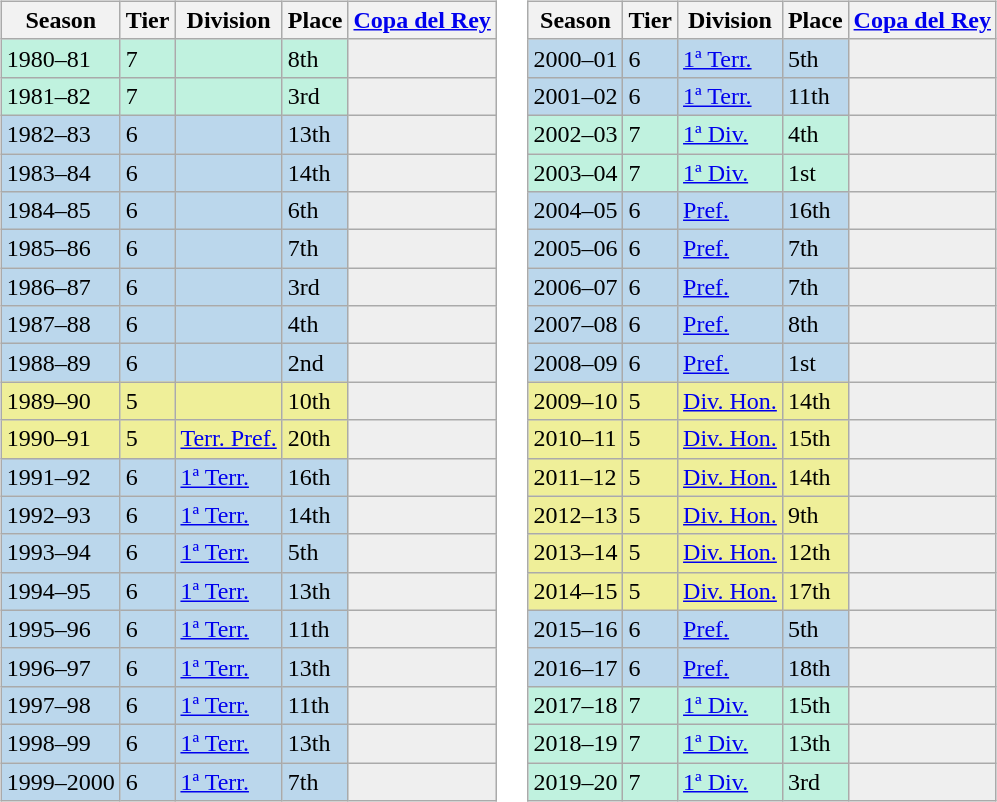<table>
<tr>
<td valign="top" width=0%><br><table class="wikitable">
<tr style="background:#f0f6fa;">
<th>Season</th>
<th>Tier</th>
<th>Division</th>
<th>Place</th>
<th><a href='#'>Copa del Rey</a></th>
</tr>
<tr>
<td style="background:#C0F2DF;">1980–81</td>
<td style="background:#C0F2DF;">7</td>
<td style="background:#C0F2DF;"></td>
<td style="background:#C0F2DF;">8th</td>
<th style="background:#efefef;"></th>
</tr>
<tr>
<td style="background:#C0F2DF;">1981–82</td>
<td style="background:#C0F2DF;">7</td>
<td style="background:#C0F2DF;"></td>
<td style="background:#C0F2DF;">3rd</td>
<th style="background:#efefef;"></th>
</tr>
<tr>
<td style="background:#BBD7EC;">1982–83</td>
<td style="background:#BBD7EC;">6</td>
<td style="background:#BBD7EC;"></td>
<td style="background:#BBD7EC;">13th</td>
<th style="background:#efefef;"></th>
</tr>
<tr>
<td style="background:#BBD7EC;">1983–84</td>
<td style="background:#BBD7EC;">6</td>
<td style="background:#BBD7EC;"></td>
<td style="background:#BBD7EC;">14th</td>
<th style="background:#efefef;"></th>
</tr>
<tr>
<td style="background:#BBD7EC;">1984–85</td>
<td style="background:#BBD7EC;">6</td>
<td style="background:#BBD7EC;"></td>
<td style="background:#BBD7EC;">6th</td>
<th style="background:#efefef;"></th>
</tr>
<tr>
<td style="background:#BBD7EC;">1985–86</td>
<td style="background:#BBD7EC;">6</td>
<td style="background:#BBD7EC;"></td>
<td style="background:#BBD7EC;">7th</td>
<th style="background:#efefef;"></th>
</tr>
<tr>
<td style="background:#BBD7EC;">1986–87</td>
<td style="background:#BBD7EC;">6</td>
<td style="background:#BBD7EC;"></td>
<td style="background:#BBD7EC;">3rd</td>
<th style="background:#efefef;"></th>
</tr>
<tr>
<td style="background:#BBD7EC;">1987–88</td>
<td style="background:#BBD7EC;">6</td>
<td style="background:#BBD7EC;"></td>
<td style="background:#BBD7EC;">4th</td>
<th style="background:#efefef;"></th>
</tr>
<tr>
<td style="background:#BBD7EC;">1988–89</td>
<td style="background:#BBD7EC;">6</td>
<td style="background:#BBD7EC;"></td>
<td style="background:#BBD7EC;">2nd</td>
<th style="background:#efefef;"></th>
</tr>
<tr>
<td style="background:#EFEF99;">1989–90</td>
<td style="background:#EFEF99;">5</td>
<td style="background:#EFEF99;"></td>
<td style="background:#EFEF99;">10th</td>
<th style="background:#efefef;"></th>
</tr>
<tr>
<td style="background:#EFEF99;">1990–91</td>
<td style="background:#EFEF99;">5</td>
<td style="background:#EFEF99;"><a href='#'>Terr. Pref.</a></td>
<td style="background:#EFEF99;">20th</td>
<th style="background:#efefef;"></th>
</tr>
<tr>
<td style="background:#BBD7EC;">1991–92</td>
<td style="background:#BBD7EC;">6</td>
<td style="background:#BBD7EC;"><a href='#'>1ª Terr.</a></td>
<td style="background:#BBD7EC;">16th</td>
<th style="background:#efefef;"></th>
</tr>
<tr>
<td style="background:#BBD7EC;">1992–93</td>
<td style="background:#BBD7EC;">6</td>
<td style="background:#BBD7EC;"><a href='#'>1ª Terr.</a></td>
<td style="background:#BBD7EC;">14th</td>
<th style="background:#efefef;"></th>
</tr>
<tr>
<td style="background:#BBD7EC;">1993–94</td>
<td style="background:#BBD7EC;">6</td>
<td style="background:#BBD7EC;"><a href='#'>1ª Terr.</a></td>
<td style="background:#BBD7EC;">5th</td>
<th style="background:#efefef;"></th>
</tr>
<tr>
<td style="background:#BBD7EC;">1994–95</td>
<td style="background:#BBD7EC;">6</td>
<td style="background:#BBD7EC;"><a href='#'>1ª Terr.</a></td>
<td style="background:#BBD7EC;">13th</td>
<th style="background:#efefef;"></th>
</tr>
<tr>
<td style="background:#BBD7EC;">1995–96</td>
<td style="background:#BBD7EC;">6</td>
<td style="background:#BBD7EC;"><a href='#'>1ª Terr.</a></td>
<td style="background:#BBD7EC;">11th</td>
<th style="background:#efefef;"></th>
</tr>
<tr>
<td style="background:#BBD7EC;">1996–97</td>
<td style="background:#BBD7EC;">6</td>
<td style="background:#BBD7EC;"><a href='#'>1ª Terr.</a></td>
<td style="background:#BBD7EC;">13th</td>
<th style="background:#efefef;"></th>
</tr>
<tr>
<td style="background:#BBD7EC;">1997–98</td>
<td style="background:#BBD7EC;">6</td>
<td style="background:#BBD7EC;"><a href='#'>1ª Terr.</a></td>
<td style="background:#BBD7EC;">11th</td>
<th style="background:#efefef;"></th>
</tr>
<tr>
<td style="background:#BBD7EC;">1998–99</td>
<td style="background:#BBD7EC;">6</td>
<td style="background:#BBD7EC;"><a href='#'>1ª Terr.</a></td>
<td style="background:#BBD7EC;">13th</td>
<th style="background:#efefef;"></th>
</tr>
<tr>
<td style="background:#BBD7EC;">1999–2000</td>
<td style="background:#BBD7EC;">6</td>
<td style="background:#BBD7EC;"><a href='#'>1ª Terr.</a></td>
<td style="background:#BBD7EC;">7th</td>
<th style="background:#efefef;"></th>
</tr>
</table>
</td>
<td valign="top" width=0%><br><table class="wikitable">
<tr style="background:#f0f6fa;">
<th>Season</th>
<th>Tier</th>
<th>Division</th>
<th>Place</th>
<th><a href='#'>Copa del Rey</a></th>
</tr>
<tr>
<td style="background:#BBD7EC;">2000–01</td>
<td style="background:#BBD7EC;">6</td>
<td style="background:#BBD7EC;"><a href='#'>1ª Terr.</a></td>
<td style="background:#BBD7EC;">5th</td>
<th style="background:#efefef;"></th>
</tr>
<tr>
<td style="background:#BBD7EC;">2001–02</td>
<td style="background:#BBD7EC;">6</td>
<td style="background:#BBD7EC;"><a href='#'>1ª Terr.</a></td>
<td style="background:#BBD7EC;">11th</td>
<th style="background:#efefef;"></th>
</tr>
<tr>
<td style="background:#C0F2DF;">2002–03</td>
<td style="background:#C0F2DF;">7</td>
<td style="background:#C0F2DF;"><a href='#'>1ª Div.</a></td>
<td style="background:#C0F2DF;">4th</td>
<th style="background:#efefef;"></th>
</tr>
<tr>
<td style="background:#C0F2DF;">2003–04</td>
<td style="background:#C0F2DF;">7</td>
<td style="background:#C0F2DF;"><a href='#'>1ª Div.</a></td>
<td style="background:#C0F2DF;">1st</td>
<th style="background:#efefef;"></th>
</tr>
<tr>
<td style="background:#BBD7EC;">2004–05</td>
<td style="background:#BBD7EC;">6</td>
<td style="background:#BBD7EC;"><a href='#'>Pref.</a></td>
<td style="background:#BBD7EC;">16th</td>
<th style="background:#efefef;"></th>
</tr>
<tr>
<td style="background:#BBD7EC;">2005–06</td>
<td style="background:#BBD7EC;">6</td>
<td style="background:#BBD7EC;"><a href='#'>Pref.</a></td>
<td style="background:#BBD7EC;">7th</td>
<th style="background:#efefef;"></th>
</tr>
<tr>
<td style="background:#BBD7EC;">2006–07</td>
<td style="background:#BBD7EC;">6</td>
<td style="background:#BBD7EC;"><a href='#'>Pref.</a></td>
<td style="background:#BBD7EC;">7th</td>
<th style="background:#efefef;"></th>
</tr>
<tr>
<td style="background:#BBD7EC;">2007–08</td>
<td style="background:#BBD7EC;">6</td>
<td style="background:#BBD7EC;"><a href='#'>Pref.</a></td>
<td style="background:#BBD7EC;">8th</td>
<th style="background:#efefef;"></th>
</tr>
<tr>
<td style="background:#BBD7EC;">2008–09</td>
<td style="background:#BBD7EC;">6</td>
<td style="background:#BBD7EC;"><a href='#'>Pref.</a></td>
<td style="background:#BBD7EC;">1st</td>
<th style="background:#efefef;"></th>
</tr>
<tr>
<td style="background:#EFEF99;">2009–10</td>
<td style="background:#EFEF99;">5</td>
<td style="background:#EFEF99;"><a href='#'>Div. Hon.</a></td>
<td style="background:#EFEF99;">14th</td>
<th style="background:#efefef;"></th>
</tr>
<tr>
<td style="background:#EFEF99;">2010–11</td>
<td style="background:#EFEF99;">5</td>
<td style="background:#EFEF99;"><a href='#'>Div. Hon.</a></td>
<td style="background:#EFEF99;">15th</td>
<th style="background:#efefef;"></th>
</tr>
<tr>
<td style="background:#EFEF99;">2011–12</td>
<td style="background:#EFEF99;">5</td>
<td style="background:#EFEF99;"><a href='#'>Div. Hon.</a></td>
<td style="background:#EFEF99;">14th</td>
<th style="background:#efefef;"></th>
</tr>
<tr>
<td style="background:#EFEF99;">2012–13</td>
<td style="background:#EFEF99;">5</td>
<td style="background:#EFEF99;"><a href='#'>Div. Hon.</a></td>
<td style="background:#EFEF99;">9th</td>
<th style="background:#efefef;"></th>
</tr>
<tr>
<td style="background:#EFEF99;">2013–14</td>
<td style="background:#EFEF99;">5</td>
<td style="background:#EFEF99;"><a href='#'>Div. Hon.</a></td>
<td style="background:#EFEF99;">12th</td>
<th style="background:#efefef;"></th>
</tr>
<tr>
<td style="background:#EFEF99;">2014–15</td>
<td style="background:#EFEF99;">5</td>
<td style="background:#EFEF99;"><a href='#'>Div. Hon.</a></td>
<td style="background:#EFEF99;">17th</td>
<th style="background:#efefef;"></th>
</tr>
<tr>
<td style="background:#BBD7EC;">2015–16</td>
<td style="background:#BBD7EC;">6</td>
<td style="background:#BBD7EC;"><a href='#'>Pref.</a></td>
<td style="background:#BBD7EC;">5th</td>
<th style="background:#efefef;"></th>
</tr>
<tr>
<td style="background:#BBD7EC;">2016–17</td>
<td style="background:#BBD7EC;">6</td>
<td style="background:#BBD7EC;"><a href='#'>Pref.</a></td>
<td style="background:#BBD7EC;">18th</td>
<th style="background:#efefef;"></th>
</tr>
<tr>
<td style="background:#C0F2DF;">2017–18</td>
<td style="background:#C0F2DF;">7</td>
<td style="background:#C0F2DF;"><a href='#'>1ª Div.</a></td>
<td style="background:#C0F2DF;">15th</td>
<th style="background:#efefef;"></th>
</tr>
<tr>
<td style="background:#C0F2DF;">2018–19</td>
<td style="background:#C0F2DF;">7</td>
<td style="background:#C0F2DF;"><a href='#'>1ª Div.</a></td>
<td style="background:#C0F2DF;">13th</td>
<th style="background:#efefef;"></th>
</tr>
<tr>
<td style="background:#C0F2DF;">2019–20</td>
<td style="background:#C0F2DF;">7</td>
<td style="background:#C0F2DF;"><a href='#'>1ª Div.</a></td>
<td style="background:#C0F2DF;">3rd</td>
<th style="background:#efefef;"></th>
</tr>
</table>
</td>
</tr>
</table>
